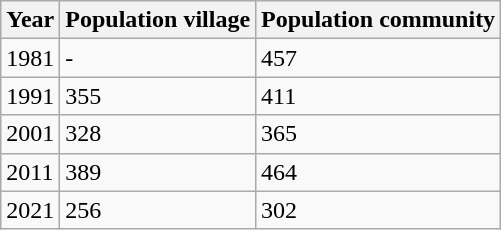<table class=wikitable>
<tr>
<th>Year</th>
<th>Population village</th>
<th>Population community</th>
</tr>
<tr>
<td>1981</td>
<td>-</td>
<td>457</td>
</tr>
<tr>
<td>1991</td>
<td>355</td>
<td>411</td>
</tr>
<tr>
<td>2001</td>
<td>328</td>
<td>365</td>
</tr>
<tr>
<td>2011</td>
<td>389</td>
<td>464</td>
</tr>
<tr>
<td>2021</td>
<td>256</td>
<td>302</td>
</tr>
</table>
